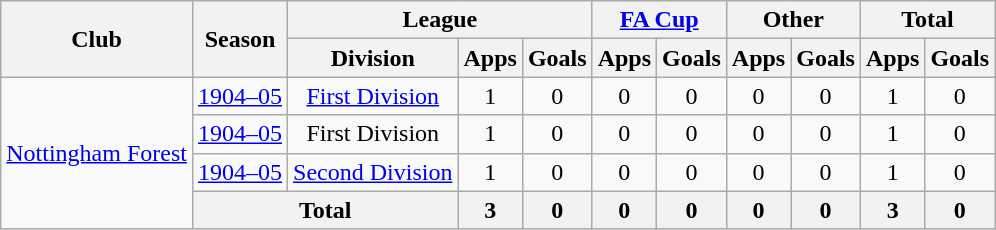<table class="wikitable" style="text-align:center">
<tr>
<th rowspan="2">Club</th>
<th rowspan="2">Season</th>
<th colspan="3">League</th>
<th colspan="2"><a href='#'>FA Cup</a></th>
<th colspan="2">Other</th>
<th colspan="2">Total</th>
</tr>
<tr>
<th>Division</th>
<th>Apps</th>
<th>Goals</th>
<th>Apps</th>
<th>Goals</th>
<th>Apps</th>
<th>Goals</th>
<th>Apps</th>
<th>Goals</th>
</tr>
<tr>
<td rowspan="4"><a href='#'>Nottingham Forest</a></td>
<td><a href='#'>1904–05</a></td>
<td><a href='#'>First Division</a></td>
<td>1</td>
<td>0</td>
<td>0</td>
<td>0</td>
<td>0</td>
<td>0</td>
<td>1</td>
<td>0</td>
</tr>
<tr>
<td><a href='#'>1904–05</a></td>
<td>First Division</td>
<td>1</td>
<td>0</td>
<td>0</td>
<td>0</td>
<td>0</td>
<td>0</td>
<td>1</td>
<td>0</td>
</tr>
<tr>
<td><a href='#'>1904–05</a></td>
<td><a href='#'>Second Division</a></td>
<td>1</td>
<td>0</td>
<td>0</td>
<td>0</td>
<td>0</td>
<td>0</td>
<td>1</td>
<td>0</td>
</tr>
<tr>
<th colspan="2">Total</th>
<th>3</th>
<th>0</th>
<th>0</th>
<th>0</th>
<th>0</th>
<th>0</th>
<th>3</th>
<th>0</th>
</tr>
</table>
